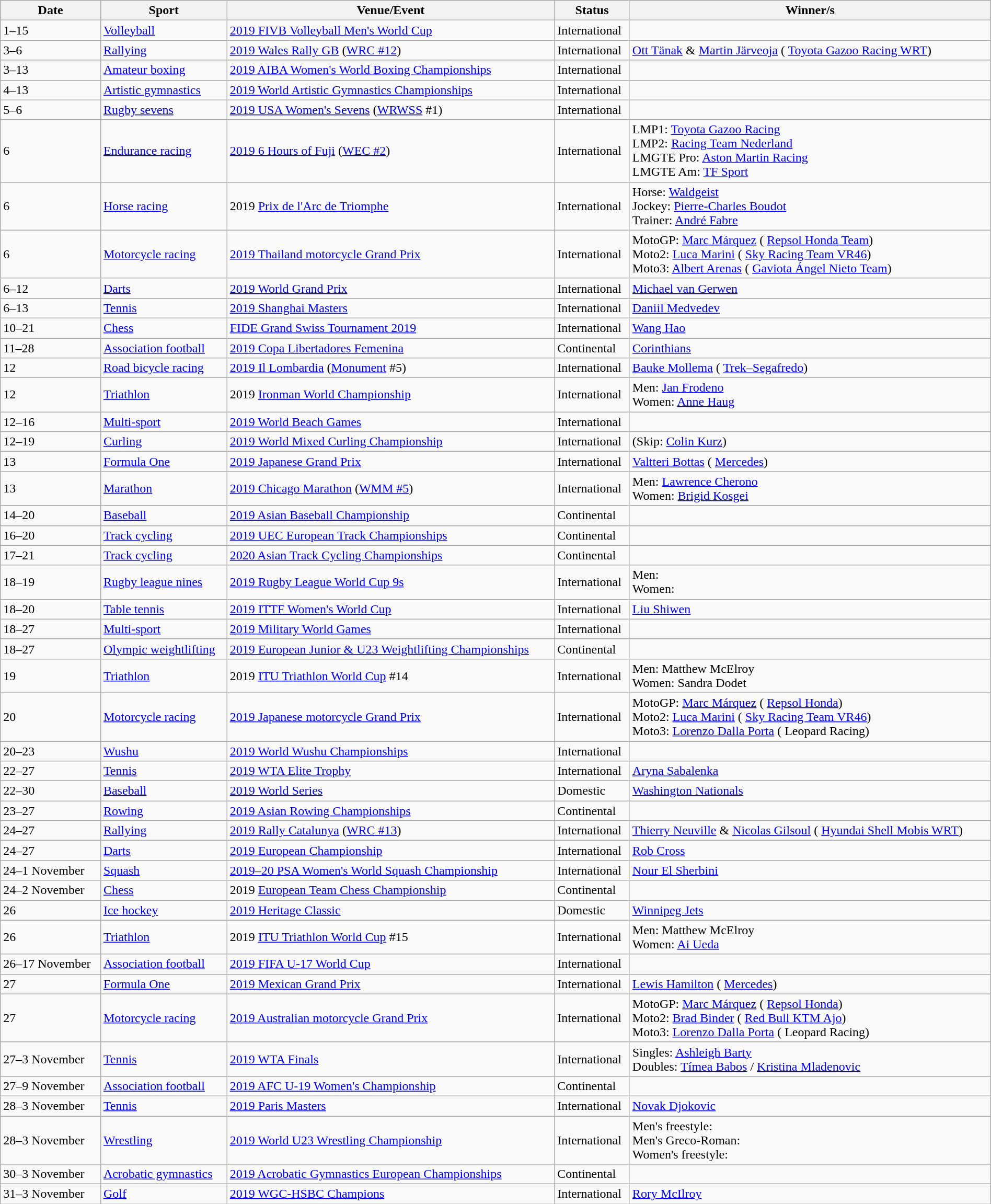<table class="wikitable sortable" | width="100%">
<tr>
<th>Date</th>
<th>Sport</th>
<th>Venue/Event</th>
<th>Status</th>
<th>Winner/s</th>
</tr>
<tr>
<td>1–15</td>
<td><a href='#'>Volleyball</a></td>
<td> <a href='#'>2019 FIVB Volleyball Men's World Cup</a></td>
<td>International</td>
<td></td>
</tr>
<tr>
<td>3–6</td>
<td><a href='#'>Rallying</a></td>
<td> <a href='#'>2019 Wales Rally GB</a> (<a href='#'>WRC #12</a>)</td>
<td>International</td>
<td> <a href='#'>Ott Tänak</a> & <a href='#'>Martin Järveoja</a> ( <a href='#'>Toyota Gazoo Racing WRT</a>)</td>
</tr>
<tr>
<td>3–13</td>
<td><a href='#'>Amateur boxing</a></td>
<td> <a href='#'>2019 AIBA Women's World Boxing Championships</a></td>
<td>International</td>
<td></td>
</tr>
<tr>
<td>4–13</td>
<td><a href='#'>Artistic gymnastics</a></td>
<td> <a href='#'>2019 World Artistic Gymnastics Championships</a></td>
<td>International</td>
<td></td>
</tr>
<tr>
<td>5–6</td>
<td><a href='#'>Rugby sevens</a></td>
<td> <a href='#'>2019 USA Women's Sevens</a> (<a href='#'>WRWSS</a> #1)</td>
<td>International</td>
<td></td>
</tr>
<tr>
<td>6</td>
<td><a href='#'>Endurance racing</a></td>
<td> <a href='#'>2019 6 Hours of Fuji</a> (<a href='#'>WEC #2</a>)</td>
<td>International</td>
<td>LMP1:  <a href='#'>Toyota Gazoo Racing</a><br>LMP2:  <a href='#'>Racing Team Nederland</a><br>LMGTE Pro:  <a href='#'>Aston Martin Racing</a><br>LMGTE Am:  <a href='#'>TF Sport</a></td>
</tr>
<tr>
<td>6</td>
<td><a href='#'>Horse racing</a></td>
<td> 2019 <a href='#'>Prix de l'Arc de Triomphe</a></td>
<td>International</td>
<td>Horse:  <a href='#'>Waldgeist</a><br>Jockey:  <a href='#'>Pierre-Charles Boudot</a><br>Trainer:  <a href='#'>André Fabre</a></td>
</tr>
<tr>
<td>6</td>
<td><a href='#'>Motorcycle racing</a></td>
<td> <a href='#'>2019 Thailand motorcycle Grand Prix</a></td>
<td>International</td>
<td>MotoGP:  <a href='#'>Marc Márquez</a> ( <a href='#'>Repsol Honda Team</a>)<br>Moto2:  <a href='#'>Luca Marini</a> ( <a href='#'>Sky Racing Team VR46</a>)<br>Moto3:  <a href='#'>Albert Arenas</a> ( <a href='#'>Gaviota Ángel Nieto Team</a>)</td>
</tr>
<tr>
<td>6–12</td>
<td><a href='#'>Darts</a></td>
<td> <a href='#'>2019 World Grand Prix</a></td>
<td>International</td>
<td> <a href='#'>Michael van Gerwen</a></td>
</tr>
<tr>
<td>6–13</td>
<td><a href='#'>Tennis</a></td>
<td> <a href='#'>2019 Shanghai Masters</a></td>
<td>International</td>
<td> <a href='#'>Daniil Medvedev</a></td>
</tr>
<tr>
<td>10–21</td>
<td><a href='#'>Chess</a></td>
<td> <a href='#'>FIDE Grand Swiss Tournament 2019</a></td>
<td>International</td>
<td> <a href='#'>Wang Hao</a></td>
</tr>
<tr>
<td>11–28</td>
<td><a href='#'>Association football</a></td>
<td> <a href='#'>2019 Copa Libertadores Femenina</a></td>
<td>Continental</td>
<td> <a href='#'>Corinthians</a></td>
</tr>
<tr>
<td>12</td>
<td><a href='#'>Road bicycle racing</a></td>
<td> <a href='#'>2019 Il Lombardia</a> (<a href='#'>Monument</a> #5)</td>
<td>International</td>
<td> <a href='#'>Bauke Mollema</a> ( <a href='#'>Trek–Segafredo</a>)</td>
</tr>
<tr>
<td>12</td>
<td><a href='#'>Triathlon</a></td>
<td> 2019 <a href='#'>Ironman World Championship</a></td>
<td>International</td>
<td>Men:  <a href='#'>Jan Frodeno</a><br>Women:  <a href='#'>Anne Haug</a></td>
</tr>
<tr>
<td>12–16</td>
<td><a href='#'>Multi-sport</a></td>
<td> <a href='#'>2019 World Beach Games</a></td>
<td>International</td>
<td></td>
</tr>
<tr>
<td>12–19</td>
<td><a href='#'>Curling</a></td>
<td> <a href='#'>2019 World Mixed Curling Championship</a></td>
<td>International</td>
<td> (Skip: <a href='#'>Colin Kurz</a>)</td>
</tr>
<tr>
<td>13</td>
<td><a href='#'>Formula One</a></td>
<td> <a href='#'>2019 Japanese Grand Prix</a></td>
<td>International</td>
<td> <a href='#'>Valtteri Bottas</a> ( <a href='#'>Mercedes</a>)</td>
</tr>
<tr>
<td>13</td>
<td><a href='#'>Marathon</a></td>
<td> <a href='#'>2019 Chicago Marathon</a> (<a href='#'>WMM #5</a>)</td>
<td>International</td>
<td>Men:  <a href='#'>Lawrence Cherono</a><br>Women:  <a href='#'>Brigid Kosgei</a></td>
</tr>
<tr>
<td>14–20</td>
<td><a href='#'>Baseball</a></td>
<td> <a href='#'>2019 Asian Baseball Championship</a></td>
<td>Continental</td>
<td></td>
</tr>
<tr>
<td>16–20</td>
<td><a href='#'>Track cycling</a></td>
<td> <a href='#'>2019 UEC European Track Championships</a></td>
<td>Continental</td>
<td></td>
</tr>
<tr>
<td>17–21</td>
<td><a href='#'>Track cycling</a></td>
<td> <a href='#'>2020 Asian Track Cycling Championships</a></td>
<td>Continental</td>
<td></td>
</tr>
<tr>
<td>18–19</td>
<td><a href='#'>Rugby league nines</a></td>
<td> <a href='#'>2019 Rugby League World Cup 9s</a></td>
<td>International</td>
<td>Men: <br>Women: </td>
</tr>
<tr>
<td>18–20</td>
<td><a href='#'>Table tennis</a></td>
<td> <a href='#'>2019 ITTF Women's World Cup</a></td>
<td>International</td>
<td> <a href='#'>Liu Shiwen</a></td>
</tr>
<tr>
<td>18–27</td>
<td><a href='#'>Multi-sport</a></td>
<td> <a href='#'>2019 Military World Games</a></td>
<td>International</td>
<td></td>
</tr>
<tr>
<td>18–27</td>
<td><a href='#'>Olympic weightlifting</a></td>
<td> <a href='#'>2019 European Junior & U23 Weightlifting Championships</a></td>
<td>Continental</td>
<td></td>
</tr>
<tr>
<td>19</td>
<td><a href='#'>Triathlon</a></td>
<td> 2019 <a href='#'>ITU Triathlon World Cup</a> #14</td>
<td>International</td>
<td>Men:  Matthew McElroy<br>Women:  Sandra Dodet</td>
</tr>
<tr>
<td>20</td>
<td><a href='#'>Motorcycle racing</a></td>
<td> <a href='#'>2019 Japanese motorcycle Grand Prix</a></td>
<td>International</td>
<td>MotoGP:  <a href='#'>Marc Márquez</a> ( <a href='#'>Repsol Honda</a>)<br>Moto2:  <a href='#'>Luca Marini</a> ( <a href='#'>Sky Racing Team VR46</a>)<br>Moto3:  <a href='#'>Lorenzo Dalla Porta</a> ( Leopard Racing)</td>
</tr>
<tr>
<td>20–23</td>
<td><a href='#'>Wushu</a></td>
<td> <a href='#'>2019 World Wushu Championships</a></td>
<td>International</td>
<td></td>
</tr>
<tr>
<td>22–27</td>
<td><a href='#'>Tennis</a></td>
<td> <a href='#'>2019 WTA Elite Trophy</a></td>
<td>International</td>
<td> <a href='#'>Aryna Sabalenka</a></td>
</tr>
<tr>
<td>22–30</td>
<td><a href='#'>Baseball</a></td>
<td> <a href='#'>2019 World Series</a></td>
<td>Domestic</td>
<td> <a href='#'>Washington Nationals</a></td>
</tr>
<tr>
<td>23–27</td>
<td><a href='#'>Rowing</a></td>
<td> <a href='#'>2019 Asian Rowing Championships</a></td>
<td>Continental</td>
<td></td>
</tr>
<tr>
<td>24–27</td>
<td><a href='#'>Rallying</a></td>
<td> <a href='#'>2019 Rally Catalunya</a> (<a href='#'>WRC #13</a>)</td>
<td>International</td>
<td> <a href='#'>Thierry Neuville</a> & <a href='#'>Nicolas Gilsoul</a> ( <a href='#'>Hyundai Shell Mobis WRT</a>)</td>
</tr>
<tr>
<td>24–27</td>
<td><a href='#'>Darts</a></td>
<td> <a href='#'>2019 European Championship</a></td>
<td>International</td>
<td> <a href='#'>Rob Cross</a></td>
</tr>
<tr>
<td>24–1 November</td>
<td><a href='#'>Squash</a></td>
<td> <a href='#'>2019–20 PSA Women's World Squash Championship</a></td>
<td>International</td>
<td> <a href='#'>Nour El Sherbini</a></td>
</tr>
<tr>
<td>24–2 November</td>
<td><a href='#'>Chess</a></td>
<td> 2019 <a href='#'>European Team Chess Championship</a></td>
<td>Continental</td>
<td></td>
</tr>
<tr>
<td>26</td>
<td><a href='#'>Ice hockey</a></td>
<td> <a href='#'>2019 Heritage Classic</a></td>
<td>Domestic</td>
<td> <a href='#'>Winnipeg Jets</a></td>
</tr>
<tr>
<td>26</td>
<td><a href='#'>Triathlon</a></td>
<td> 2019 <a href='#'>ITU Triathlon World Cup</a> #15</td>
<td>International</td>
<td>Men:  Matthew McElroy<br>Women:  <a href='#'>Ai Ueda</a></td>
</tr>
<tr>
<td>26–17 November</td>
<td><a href='#'>Association football</a></td>
<td> <a href='#'>2019 FIFA U-17 World Cup</a></td>
<td>International</td>
<td></td>
</tr>
<tr>
<td>27</td>
<td><a href='#'>Formula One</a></td>
<td> <a href='#'>2019 Mexican Grand Prix</a></td>
<td>International</td>
<td> <a href='#'>Lewis Hamilton</a> ( <a href='#'>Mercedes</a>)</td>
</tr>
<tr>
<td>27</td>
<td><a href='#'>Motorcycle racing</a></td>
<td> <a href='#'>2019 Australian motorcycle Grand Prix</a></td>
<td>International</td>
<td>MotoGP:  <a href='#'>Marc Márquez</a> ( <a href='#'>Repsol Honda</a>)<br>Moto2:  <a href='#'>Brad Binder</a> ( <a href='#'>Red Bull KTM Ajo</a>)<br>Moto3:  <a href='#'>Lorenzo Dalla Porta</a> ( Leopard Racing)</td>
</tr>
<tr>
<td>27–3 November</td>
<td><a href='#'>Tennis</a></td>
<td> <a href='#'>2019 WTA Finals</a></td>
<td>International</td>
<td>Singles:  <a href='#'>Ashleigh Barty</a><br>Doubles:  <a href='#'>Tímea Babos</a> /  <a href='#'>Kristina Mladenovic</a></td>
</tr>
<tr>
<td>27–9 November</td>
<td><a href='#'>Association football</a></td>
<td> <a href='#'>2019 AFC U-19 Women's Championship</a></td>
<td>Continental</td>
<td></td>
</tr>
<tr>
<td>28–3 November</td>
<td><a href='#'>Tennis</a></td>
<td> <a href='#'>2019 Paris Masters</a></td>
<td>International</td>
<td> <a href='#'>Novak Djokovic</a></td>
</tr>
<tr>
<td>28–3 November</td>
<td><a href='#'>Wrestling</a></td>
<td> <a href='#'>2019 World U23 Wrestling Championship</a></td>
<td>International</td>
<td>Men's freestyle: <br>Men's Greco-Roman: <br>Women's freestyle: </td>
</tr>
<tr>
<td>30–3 November</td>
<td><a href='#'>Acrobatic gymnastics</a></td>
<td> <a href='#'>2019 Acrobatic Gymnastics European Championships</a></td>
<td>Continental</td>
<td></td>
</tr>
<tr>
<td>31–3 November</td>
<td><a href='#'>Golf</a></td>
<td> <a href='#'>2019 WGC-HSBC Champions</a></td>
<td>International</td>
<td> <a href='#'>Rory McIlroy</a></td>
</tr>
</table>
